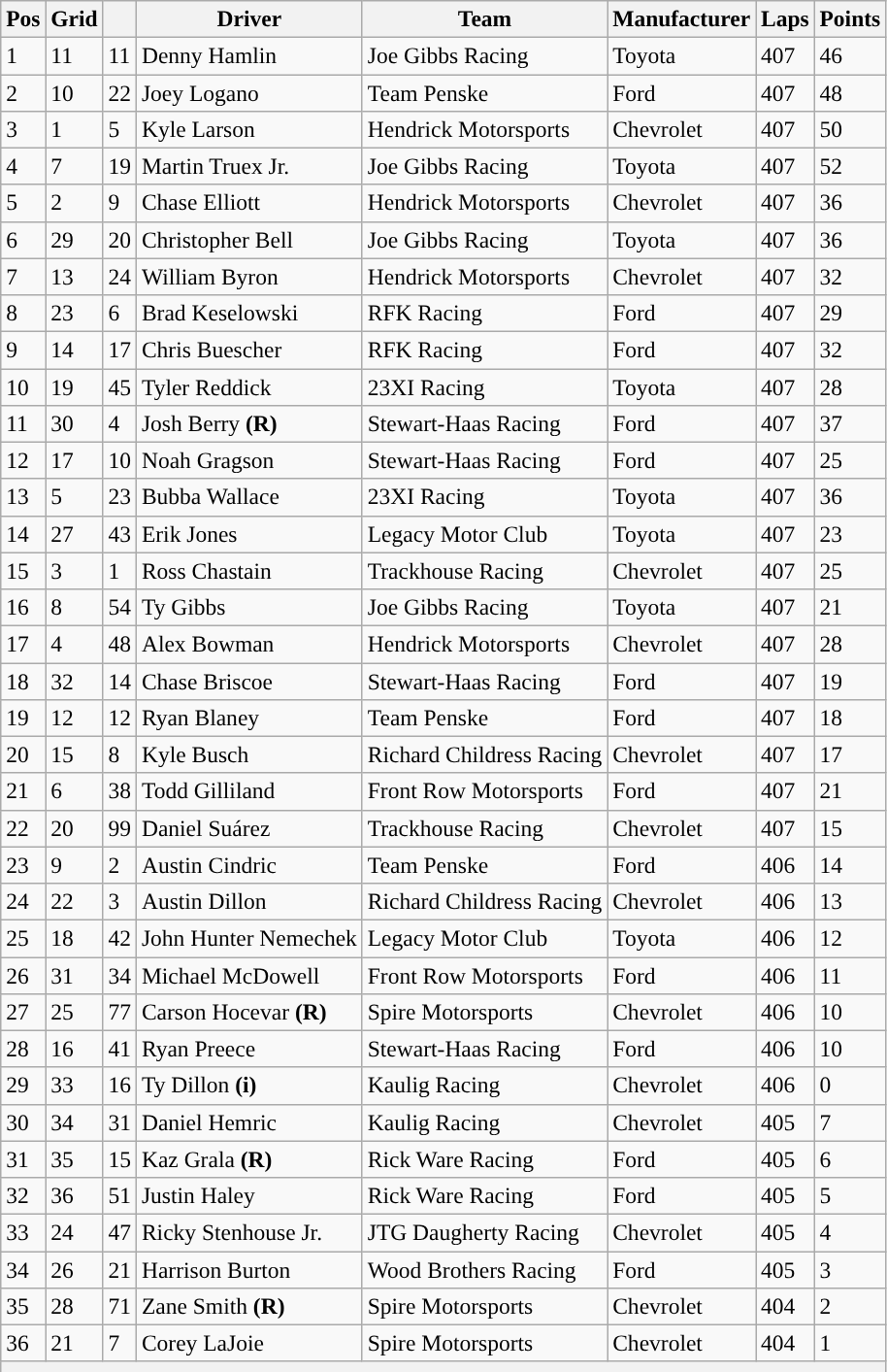<table class="wikitable" style="font-size:98%">
<tr>
<th>Pos</th>
<th>Grid</th>
<th></th>
<th>Driver</th>
<th>Team</th>
<th>Manufacturer</th>
<th>Laps</th>
<th>Points</th>
</tr>
<tr>
<td>1</td>
<td>11</td>
<td>11</td>
<td>Denny Hamlin</td>
<td>Joe Gibbs Racing</td>
<td>Toyota</td>
<td>407</td>
<td>46</td>
</tr>
<tr>
<td>2</td>
<td>10</td>
<td>22</td>
<td>Joey Logano</td>
<td>Team Penske</td>
<td>Ford</td>
<td>407</td>
<td>48</td>
</tr>
<tr>
<td>3</td>
<td>1</td>
<td>5</td>
<td>Kyle Larson</td>
<td>Hendrick Motorsports</td>
<td>Chevrolet</td>
<td>407</td>
<td>50</td>
</tr>
<tr>
<td>4</td>
<td>7</td>
<td>19</td>
<td>Martin Truex Jr.</td>
<td>Joe Gibbs Racing</td>
<td>Toyota</td>
<td>407</td>
<td>52</td>
</tr>
<tr>
<td>5</td>
<td>2</td>
<td>9</td>
<td>Chase Elliott</td>
<td>Hendrick Motorsports</td>
<td>Chevrolet</td>
<td>407</td>
<td>36</td>
</tr>
<tr>
<td>6</td>
<td>29</td>
<td>20</td>
<td>Christopher Bell</td>
<td>Joe Gibbs Racing</td>
<td>Toyota</td>
<td>407</td>
<td>36</td>
</tr>
<tr>
<td>7</td>
<td>13</td>
<td>24</td>
<td>William Byron</td>
<td>Hendrick Motorsports</td>
<td>Chevrolet</td>
<td>407</td>
<td>32</td>
</tr>
<tr>
<td>8</td>
<td>23</td>
<td>6</td>
<td>Brad Keselowski</td>
<td>RFK Racing</td>
<td>Ford</td>
<td>407</td>
<td>29</td>
</tr>
<tr>
<td>9</td>
<td>14</td>
<td>17</td>
<td>Chris Buescher</td>
<td>RFK Racing</td>
<td>Ford</td>
<td>407</td>
<td>32</td>
</tr>
<tr>
<td>10</td>
<td>19</td>
<td>45</td>
<td>Tyler Reddick</td>
<td>23XI Racing</td>
<td>Toyota</td>
<td>407</td>
<td>28</td>
</tr>
<tr>
<td>11</td>
<td>30</td>
<td>4</td>
<td>Josh Berry <strong>(R)</strong></td>
<td>Stewart-Haas Racing</td>
<td>Ford</td>
<td>407</td>
<td>37</td>
</tr>
<tr>
<td>12</td>
<td>17</td>
<td>10</td>
<td>Noah Gragson</td>
<td>Stewart-Haas Racing</td>
<td>Ford</td>
<td>407</td>
<td>25</td>
</tr>
<tr>
<td>13</td>
<td>5</td>
<td>23</td>
<td>Bubba Wallace</td>
<td>23XI Racing</td>
<td>Toyota</td>
<td>407</td>
<td>36</td>
</tr>
<tr>
<td>14</td>
<td>27</td>
<td>43</td>
<td>Erik Jones</td>
<td>Legacy Motor Club</td>
<td>Toyota</td>
<td>407</td>
<td>23</td>
</tr>
<tr>
<td>15</td>
<td>3</td>
<td>1</td>
<td>Ross Chastain</td>
<td>Trackhouse Racing</td>
<td>Chevrolet</td>
<td>407</td>
<td>25</td>
</tr>
<tr>
<td>16</td>
<td>8</td>
<td>54</td>
<td>Ty Gibbs</td>
<td>Joe Gibbs Racing</td>
<td>Toyota</td>
<td>407</td>
<td>21</td>
</tr>
<tr>
<td>17</td>
<td>4</td>
<td>48</td>
<td>Alex Bowman</td>
<td>Hendrick Motorsports</td>
<td>Chevrolet</td>
<td>407</td>
<td>28</td>
</tr>
<tr>
<td>18</td>
<td>32</td>
<td>14</td>
<td>Chase Briscoe</td>
<td>Stewart-Haas Racing</td>
<td>Ford</td>
<td>407</td>
<td>19</td>
</tr>
<tr>
<td>19</td>
<td>12</td>
<td>12</td>
<td>Ryan Blaney</td>
<td>Team Penske</td>
<td>Ford</td>
<td>407</td>
<td>18</td>
</tr>
<tr>
<td>20</td>
<td>15</td>
<td>8</td>
<td>Kyle Busch</td>
<td>Richard Childress Racing</td>
<td>Chevrolet</td>
<td>407</td>
<td>17</td>
</tr>
<tr>
<td>21</td>
<td>6</td>
<td>38</td>
<td>Todd Gilliland</td>
<td>Front Row Motorsports</td>
<td>Ford</td>
<td>407</td>
<td>21</td>
</tr>
<tr>
<td>22</td>
<td>20</td>
<td>99</td>
<td>Daniel Suárez</td>
<td>Trackhouse Racing</td>
<td>Chevrolet</td>
<td>407</td>
<td>15</td>
</tr>
<tr>
<td>23</td>
<td>9</td>
<td>2</td>
<td>Austin Cindric</td>
<td>Team Penske</td>
<td>Ford</td>
<td>406</td>
<td>14</td>
</tr>
<tr>
<td>24</td>
<td>22</td>
<td>3</td>
<td>Austin Dillon</td>
<td>Richard Childress Racing</td>
<td>Chevrolet</td>
<td>406</td>
<td>13</td>
</tr>
<tr>
<td>25</td>
<td>18</td>
<td>42</td>
<td>John Hunter Nemechek</td>
<td>Legacy Motor Club</td>
<td>Toyota</td>
<td>406</td>
<td>12</td>
</tr>
<tr>
<td>26</td>
<td>31</td>
<td>34</td>
<td>Michael McDowell</td>
<td>Front Row Motorsports</td>
<td>Ford</td>
<td>406</td>
<td>11</td>
</tr>
<tr>
<td>27</td>
<td>25</td>
<td>77</td>
<td>Carson Hocevar <strong>(R)</strong></td>
<td>Spire Motorsports</td>
<td>Chevrolet</td>
<td>406</td>
<td>10</td>
</tr>
<tr>
<td>28</td>
<td>16</td>
<td>41</td>
<td>Ryan Preece</td>
<td>Stewart-Haas Racing</td>
<td>Ford</td>
<td>406</td>
<td>10</td>
</tr>
<tr>
<td>29</td>
<td>33</td>
<td>16</td>
<td>Ty Dillon <strong>(i)</strong></td>
<td>Kaulig Racing</td>
<td>Chevrolet</td>
<td>406</td>
<td>0</td>
</tr>
<tr>
<td>30</td>
<td>34</td>
<td>31</td>
<td>Daniel Hemric</td>
<td>Kaulig Racing</td>
<td>Chevrolet</td>
<td>405</td>
<td>7</td>
</tr>
<tr>
<td>31</td>
<td>35</td>
<td>15</td>
<td>Kaz Grala <strong>(R)</strong></td>
<td>Rick Ware Racing</td>
<td>Ford</td>
<td>405</td>
<td>6</td>
</tr>
<tr>
<td>32</td>
<td>36</td>
<td>51</td>
<td>Justin Haley</td>
<td>Rick Ware Racing</td>
<td>Ford</td>
<td>405</td>
<td>5</td>
</tr>
<tr>
<td>33</td>
<td>24</td>
<td>47</td>
<td>Ricky Stenhouse Jr.</td>
<td>JTG Daugherty Racing</td>
<td>Chevrolet</td>
<td>405</td>
<td>4</td>
</tr>
<tr>
<td>34</td>
<td>26</td>
<td>21</td>
<td>Harrison Burton</td>
<td>Wood Brothers Racing</td>
<td>Ford</td>
<td>405</td>
<td>3</td>
</tr>
<tr>
<td>35</td>
<td>28</td>
<td>71</td>
<td>Zane Smith <strong>(R)</strong></td>
<td>Spire Motorsports</td>
<td>Chevrolet</td>
<td>404</td>
<td>2</td>
</tr>
<tr>
<td>36</td>
<td>21</td>
<td>7</td>
<td>Corey LaJoie</td>
<td>Spire Motorsports</td>
<td>Chevrolet</td>
<td>404</td>
<td>1</td>
</tr>
<tr>
<th colspan="8"></th>
</tr>
</table>
